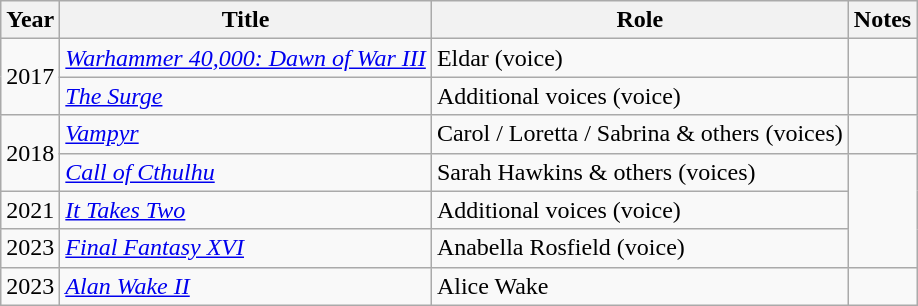<table class="wikitable sortable">
<tr>
<th>Year</th>
<th>Title</th>
<th>Role</th>
<th>Notes</th>
</tr>
<tr>
<td rowspan="2">2017</td>
<td><em><a href='#'>Warhammer 40,000: Dawn of War III</a></em></td>
<td>Eldar (voice)</td>
<td></td>
</tr>
<tr>
<td><em><a href='#'>The Surge</a></em></td>
<td>Additional voices (voice)</td>
<td></td>
</tr>
<tr>
<td rowspan="2">2018</td>
<td><em><a href='#'>Vampyr</a></em></td>
<td>Carol / Loretta / Sabrina & others (voices)</td>
<td></td>
</tr>
<tr>
<td><em><a href='#'>Call of Cthulhu</a></em></td>
<td>Sarah Hawkins & others (voices)</td>
</tr>
<tr>
<td>2021</td>
<td><em><a href='#'>It Takes Two</a></em></td>
<td>Additional voices (voice)</td>
</tr>
<tr>
<td>2023</td>
<td><em><a href='#'>Final Fantasy XVI</a></em></td>
<td>Anabella Rosfield (voice)</td>
</tr>
<tr>
<td>2023</td>
<td><em><a href='#'>Alan Wake II</a></em></td>
<td>Alice Wake</td>
<td></td>
</tr>
</table>
